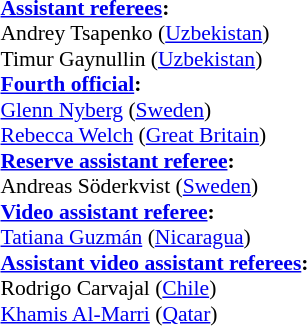<table width=50% style="font-size:90%">
<tr>
<td><br><strong><a href='#'>Assistant referees</a>:</strong>
<br>Andrey Tsapenko (<a href='#'>Uzbekistan</a>)
<br>Timur Gaynullin (<a href='#'>Uzbekistan</a>)
<br><strong><a href='#'>Fourth official</a>:</strong>
<br><a href='#'>Glenn Nyberg</a> (<a href='#'>Sweden</a>) 
<br><a href='#'>Rebecca Welch</a> (<a href='#'>Great Britain</a>) 
<br><strong><a href='#'>Reserve assistant referee</a>:</strong>
<br>Andreas Söderkvist (<a href='#'>Sweden</a>)
<br><strong><a href='#'>Video assistant referee</a>:</strong>
<br><a href='#'>Tatiana Guzmán</a> (<a href='#'>Nicaragua</a>)
<br><strong><a href='#'>Assistant video assistant referees</a>:</strong>
<br>Rodrigo Carvajal (<a href='#'>Chile</a>)
<br><a href='#'>Khamis Al-Marri</a> (<a href='#'>Qatar</a>)</td>
</tr>
</table>
